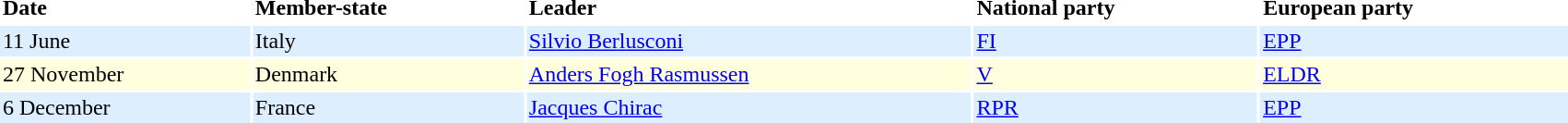<table border=0 cellpadding=2 cellspacing=2 width=90%>
<tr ----bgcolor=lightgrey>
<td><strong>Date</strong></td>
<td><strong>Member-state</strong></td>
<td><strong>Leader</strong></td>
<td><strong>National party</strong></td>
<td><strong>European party</strong></td>
</tr>
<tr ---- bgcolor=#DDEEFF>
<td>11 June</td>
<td>Italy</td>
<td><a href='#'>Silvio Berlusconi</a></td>
<td><a href='#'>FI</a></td>
<td><a href='#'>EPP</a></td>
</tr>
<tr ---- bgcolor=#FFFFDD>
<td>27 November</td>
<td>Denmark</td>
<td><a href='#'>Anders Fogh Rasmussen</a></td>
<td><a href='#'>V</a></td>
<td><a href='#'>ELDR</a></td>
</tr>
<tr ---- bgcolor=#DDEEFF>
<td>6 December</td>
<td>France </td>
<td><a href='#'>Jacques Chirac</a></td>
<td><a href='#'>RPR</a></td>
<td><a href='#'>EPP</a></td>
</tr>
</table>
